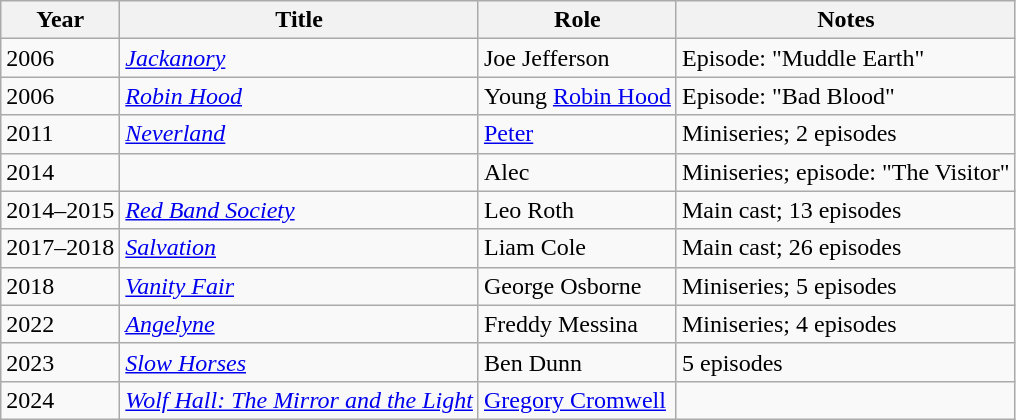<table class="wikitable sortable">
<tr>
<th>Year</th>
<th>Title</th>
<th>Role</th>
<th class="unsortable">Notes</th>
</tr>
<tr>
<td>2006</td>
<td><em><a href='#'>Jackanory</a></em></td>
<td>Joe Jefferson</td>
<td>Episode: "Muddle Earth"</td>
</tr>
<tr>
<td>2006</td>
<td><em><a href='#'>Robin Hood</a></em></td>
<td>Young <a href='#'>Robin Hood</a></td>
<td>Episode: "Bad Blood"</td>
</tr>
<tr>
<td>2011</td>
<td><em><a href='#'>Neverland</a></em></td>
<td><a href='#'>Peter</a></td>
<td>Miniseries; 2 episodes</td>
</tr>
<tr>
<td>2014</td>
<td><em></em></td>
<td>Alec</td>
<td>Miniseries; episode: "The Visitor"</td>
</tr>
<tr>
<td>2014–2015</td>
<td><em><a href='#'>Red Band Society</a></em></td>
<td>Leo Roth</td>
<td>Main cast; 13 episodes</td>
</tr>
<tr>
<td>2017–2018</td>
<td><em><a href='#'>Salvation</a></em></td>
<td>Liam Cole</td>
<td>Main cast; 26 episodes</td>
</tr>
<tr>
<td>2018</td>
<td><em><a href='#'>Vanity Fair</a></em></td>
<td>George Osborne</td>
<td>Miniseries; 5 episodes</td>
</tr>
<tr>
<td>2022</td>
<td><em><a href='#'>Angelyne</a></em></td>
<td>Freddy Messina</td>
<td>Miniseries; 4 episodes</td>
</tr>
<tr>
<td>2023</td>
<td><em><a href='#'>Slow Horses</a></em></td>
<td>Ben Dunn</td>
<td>5 episodes</td>
</tr>
<tr>
<td>2024</td>
<td><em><a href='#'>Wolf Hall: The Mirror and the Light</a></em></td>
<td><a href='#'>Gregory Cromwell</a></td>
<td></td>
</tr>
</table>
